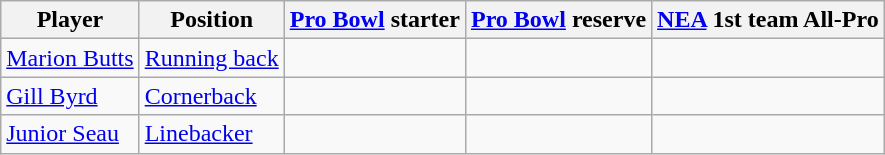<table class="wikitable">
<tr>
<th>Player</th>
<th>Position</th>
<th><a href='#'>Pro Bowl</a> starter</th>
<th><a href='#'>Pro Bowl</a> reserve</th>
<th><a href='#'>NEA</a> 1st team All-Pro</th>
</tr>
<tr>
<td><a href='#'>Marion Butts</a></td>
<td><a href='#'>Running back</a></td>
<td></td>
<td></td>
<td></td>
</tr>
<tr>
<td><a href='#'>Gill Byrd</a></td>
<td><a href='#'>Cornerback</a></td>
<td></td>
<td></td>
<td></td>
</tr>
<tr>
<td><a href='#'>Junior Seau</a></td>
<td><a href='#'>Linebacker</a></td>
<td></td>
<td></td>
<td></td>
</tr>
</table>
